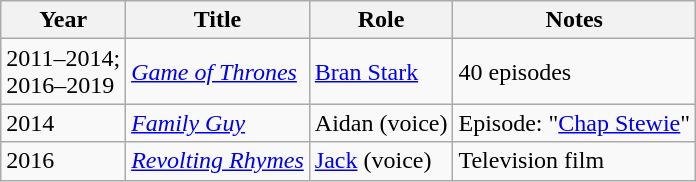<table class="wikitable sortable">
<tr>
<th>Year</th>
<th>Title</th>
<th>Role</th>
<th class="unsortable">Notes</th>
</tr>
<tr>
<td>2011–2014;<br>2016–2019</td>
<td><em><a href='#'>Game of Thrones</a></em></td>
<td><a href='#'>Bran Stark</a></td>
<td>40 episodes</td>
</tr>
<tr>
<td>2014</td>
<td><em><a href='#'>Family Guy</a></em></td>
<td>Aidan (voice)</td>
<td>Episode: "<a href='#'>Chap Stewie</a>"</td>
</tr>
<tr>
<td>2016</td>
<td><em><a href='#'>Revolting Rhymes</a></em></td>
<td><a href='#'>Jack</a> (voice)</td>
<td>Television film</td>
</tr>
</table>
